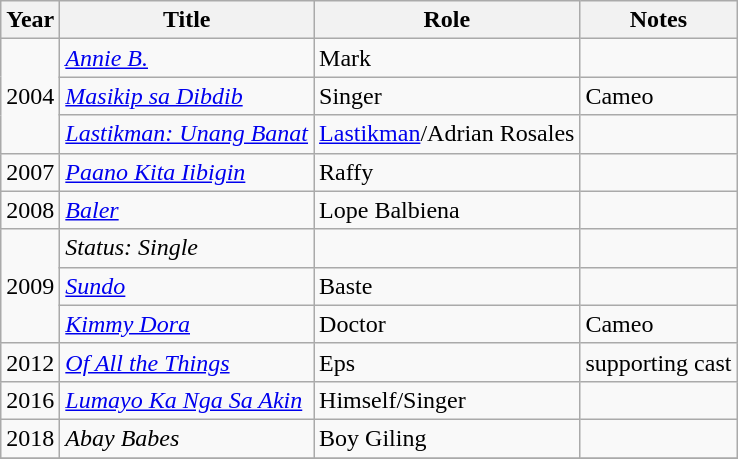<table class="wikitable sortable">
<tr>
<th>Year</th>
<th>Title</th>
<th>Role</th>
<th>Notes</th>
</tr>
<tr>
<td rowspan="3">2004</td>
<td><em><a href='#'>Annie B.</a></em></td>
<td>Mark</td>
<td></td>
</tr>
<tr>
<td><em><a href='#'>Masikip sa Dibdib</a></em></td>
<td>Singer</td>
<td>Cameo</td>
</tr>
<tr>
<td><em><a href='#'>Lastikman: Unang Banat</a></em></td>
<td><a href='#'>Lastikman</a>/Adrian Rosales</td>
<td></td>
</tr>
<tr>
<td>2007</td>
<td><em><a href='#'>Paano Kita Iibigin</a></em></td>
<td>Raffy</td>
<td></td>
</tr>
<tr>
<td>2008</td>
<td><em><a href='#'>Baler</a></em></td>
<td>Lope Balbiena</td>
<td></td>
</tr>
<tr>
<td rowspan=3>2009</td>
<td><em>Status: Single</em></td>
<td></td>
<td></td>
</tr>
<tr>
<td><em><a href='#'>Sundo</a></em></td>
<td>Baste</td>
<td></td>
</tr>
<tr>
<td><em><a href='#'>Kimmy Dora</a></em></td>
<td>Doctor</td>
<td>Cameo</td>
</tr>
<tr>
<td>2012</td>
<td><em><a href='#'>Of All the Things</a></em></td>
<td>Eps</td>
<td>supporting cast</td>
</tr>
<tr>
<td>2016</td>
<td><em><a href='#'>Lumayo Ka Nga Sa Akin</a></em></td>
<td>Himself/Singer</td>
<td></td>
</tr>
<tr>
<td>2018</td>
<td><em>Abay Babes</em></td>
<td>Boy Giling</td>
<td></td>
</tr>
<tr>
</tr>
</table>
